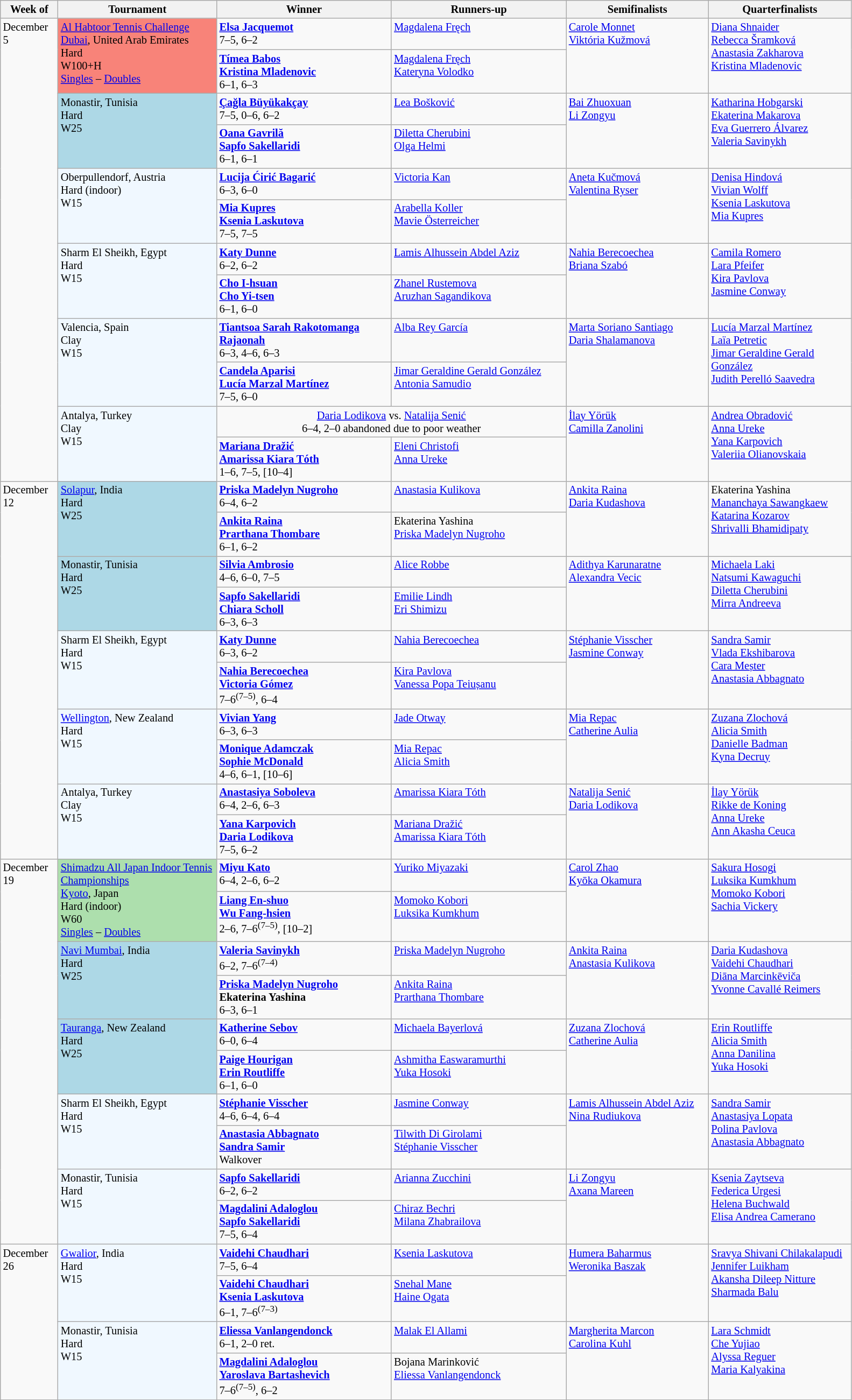<table class="wikitable" style="font-size:85%;">
<tr>
<th width="65">Week of</th>
<th style="width:190px;">Tournament</th>
<th style="width:210px;">Winner</th>
<th style="width:210px;">Runners-up</th>
<th style="width:170px;">Semifinalists</th>
<th style="width:170px;">Quarterfinalists</th>
</tr>
<tr style="vertical-align:top">
<td rowspan=12>December 5</td>
<td rowspan="2" style="background:#f88379;"><a href='#'>Al Habtoor Tennis Challenge</a> <br> <a href='#'>Dubai</a>, United Arab Emirates <br> Hard <br> W100+H <br> <a href='#'>Singles</a> – <a href='#'>Doubles</a></td>
<td><strong> <a href='#'>Elsa Jacquemot</a></strong> <br> 7–5, 6–2</td>
<td> <a href='#'>Magdalena Fręch</a></td>
<td rowspan=2> <a href='#'>Carole Monnet</a> <br>  <a href='#'>Viktória Kužmová</a></td>
<td rowspan=2> <a href='#'>Diana Shnaider</a> <br>  <a href='#'>Rebecca Šramková</a> <br>  <a href='#'>Anastasia Zakharova</a> <br>  <a href='#'>Kristina Mladenovic</a></td>
</tr>
<tr style="vertical-align:top">
<td><strong> <a href='#'>Tímea Babos</a> <br>  <a href='#'>Kristina Mladenovic</a></strong> <br> 6–1, 6–3</td>
<td> <a href='#'>Magdalena Fręch</a> <br>  <a href='#'>Kateryna Volodko</a></td>
</tr>
<tr style="vertical-align:top">
<td rowspan="2" style="background:lightblue;">Monastir, Tunisia <br> Hard <br> W25 <br> </td>
<td><strong> <a href='#'>Çağla Büyükakçay</a></strong> <br> 7–5, 0–6, 6–2</td>
<td> <a href='#'>Lea Bošković</a></td>
<td rowspan=2> <a href='#'>Bai Zhuoxuan</a> <br>  <a href='#'>Li Zongyu</a></td>
<td rowspan=2> <a href='#'>Katharina Hobgarski</a> <br>  <a href='#'>Ekaterina Makarova</a> <br>  <a href='#'>Eva Guerrero Álvarez</a> <br>  <a href='#'>Valeria Savinykh</a></td>
</tr>
<tr style="vertical-align:top">
<td><strong> <a href='#'>Oana Gavrilă</a> <br>  <a href='#'>Sapfo Sakellaridi</a></strong> <br> 6–1, 6–1</td>
<td> <a href='#'>Diletta Cherubini</a> <br>  <a href='#'>Olga Helmi</a></td>
</tr>
<tr style="vertical-align:top">
<td rowspan="2" style="background:#f0f8ff;">Oberpullendorf, Austria <br> Hard (indoor) <br> W15 <br> </td>
<td><strong> <a href='#'>Lucija Ćirić Bagarić</a></strong> <br> 6–3, 6–0</td>
<td> <a href='#'>Victoria Kan</a></td>
<td rowspan=2> <a href='#'>Aneta Kučmová</a> <br>  <a href='#'>Valentina Ryser</a></td>
<td rowspan=2> <a href='#'>Denisa Hindová</a> <br>  <a href='#'>Vivian Wolff</a> <br>  <a href='#'>Ksenia Laskutova</a> <br>  <a href='#'>Mia Kupres</a></td>
</tr>
<tr style="vertical-align:top">
<td><strong> <a href='#'>Mia Kupres</a> <br>  <a href='#'>Ksenia Laskutova</a></strong> <br> 7–5, 7–5</td>
<td> <a href='#'>Arabella Koller</a> <br>  <a href='#'>Mavie Österreicher</a></td>
</tr>
<tr style="vertical-align:top">
<td rowspan="2" style="background:#f0f8ff;">Sharm El Sheikh, Egypt <br> Hard <br> W15 <br> </td>
<td><strong> <a href='#'>Katy Dunne</a></strong> <br> 6–2, 6–2</td>
<td> <a href='#'>Lamis Alhussein Abdel Aziz</a></td>
<td rowspan=2> <a href='#'>Nahia Berecoechea</a> <br>  <a href='#'>Briana Szabó</a></td>
<td rowspan=2> <a href='#'>Camila Romero</a> <br>  <a href='#'>Lara Pfeifer</a> <br>  <a href='#'>Kira Pavlova</a> <br>  <a href='#'>Jasmine Conway</a></td>
</tr>
<tr style="vertical-align:top">
<td><strong> <a href='#'>Cho I-hsuan</a> <br>  <a href='#'>Cho Yi-tsen</a></strong> <br> 6–1, 6–0</td>
<td> <a href='#'>Zhanel Rustemova</a> <br>  <a href='#'>Aruzhan Sagandikova</a></td>
</tr>
<tr style="vertical-align:top">
<td rowspan="2" style="background:#f0f8ff;">Valencia, Spain <br> Clay <br> W15 <br> </td>
<td><strong> <a href='#'>Tiantsoa Sarah Rakotomanga Rajaonah</a></strong> <br> 6–3, 4–6, 6–3</td>
<td> <a href='#'>Alba Rey García</a></td>
<td rowspan=2> <a href='#'>Marta Soriano Santiago</a> <br>  <a href='#'>Daria Shalamanova</a></td>
<td rowspan=2> <a href='#'>Lucía Marzal Martínez</a>  <br>  <a href='#'>Laïa Petretic</a> <br>  <a href='#'>Jimar Geraldine Gerald González</a> <br>  <a href='#'>Judith Perelló Saavedra</a></td>
</tr>
<tr style="vertical-align:top">
<td><strong> <a href='#'>Candela Aparisi</a> <br>  <a href='#'>Lucía Marzal Martínez</a></strong> <br> 7–5, 6–0</td>
<td> <a href='#'>Jimar Geraldine Gerald González</a> <br>  <a href='#'>Antonia Samudio</a></td>
</tr>
<tr style="vertical-align:top">
<td rowspan="2" style="background:#f0f8ff;">Antalya, Turkey <br> Clay <br> W15 <br> </td>
<td colspan=2 style="text-align:center"> <a href='#'>Daria Lodikova</a> vs.  <a href='#'>Natalija Senić</a> <br> 6–4, 2–0 abandoned due to poor weather</td>
<td rowspan=2> <a href='#'>İlay Yörük</a> <br>  <a href='#'>Camilla Zanolini</a></td>
<td rowspan=2> <a href='#'>Andrea Obradović</a> <br>  <a href='#'>Anna Ureke</a> <br>  <a href='#'>Yana Karpovich</a> <br>  <a href='#'>Valeriia Olianovskaia</a></td>
</tr>
<tr style="vertical-align:top">
<td><strong> <a href='#'>Mariana Dražić</a> <br>  <a href='#'>Amarissa Kiara Tóth</a></strong> <br> 1–6, 7–5, [10–4]</td>
<td> <a href='#'>Eleni Christofi</a> <br>  <a href='#'>Anna Ureke</a></td>
</tr>
<tr style="vertical-align:top">
<td rowspan=10>December 12</td>
<td rowspan="2" style="background:lightblue;"><a href='#'>Solapur</a>, India <br> Hard <br> W25 <br> </td>
<td><strong> <a href='#'>Priska Madelyn Nugroho</a></strong> <br> 6–4, 6–2</td>
<td> <a href='#'>Anastasia Kulikova</a></td>
<td rowspan=2> <a href='#'>Ankita Raina</a> <br>  <a href='#'>Daria Kudashova</a></td>
<td rowspan=2> Ekaterina Yashina <br>  <a href='#'>Mananchaya Sawangkaew</a> <br>  <a href='#'>Katarina Kozarov</a> <br>  <a href='#'>Shrivalli Bhamidipaty</a></td>
</tr>
<tr style="vertical-align:top">
<td> <strong><a href='#'>Ankita Raina</a></strong> <br>  <strong><a href='#'>Prarthana Thombare</a></strong> <br> 6–1, 6–2</td>
<td> Ekaterina Yashina <br>  <a href='#'>Priska Madelyn Nugroho</a></td>
</tr>
<tr style="vertical-align:top">
<td rowspan="2" style="background:lightblue;">Monastir, Tunisia <br> Hard <br> W25 <br> </td>
<td><strong> <a href='#'>Silvia Ambrosio</a></strong> <br> 4–6, 6–0, 7–5</td>
<td> <a href='#'>Alice Robbe</a></td>
<td rowspan=2> <a href='#'>Adithya Karunaratne</a> <br>  <a href='#'>Alexandra Vecic</a></td>
<td rowspan=2> <a href='#'>Michaela Laki</a> <br>  <a href='#'>Natsumi Kawaguchi</a> <br>  <a href='#'>Diletta Cherubini</a> <br>  <a href='#'>Mirra Andreeva</a></td>
</tr>
<tr style="vertical-align:top">
<td><strong> <a href='#'>Sapfo Sakellaridi</a> <br>  <a href='#'>Chiara Scholl</a></strong> <br> 6–3, 6–3</td>
<td> <a href='#'>Emilie Lindh</a> <br>  <a href='#'>Eri Shimizu</a></td>
</tr>
<tr style="vertical-align:top">
<td rowspan="2" style="background:#f0f8ff;">Sharm El Sheikh, Egypt <br> Hard <br> W15 <br> </td>
<td><strong> <a href='#'>Katy Dunne</a></strong> <br> 6–3, 6–2</td>
<td> <a href='#'>Nahia Berecoechea</a></td>
<td rowspan=2> <a href='#'>Stéphanie Visscher</a> <br>  <a href='#'>Jasmine Conway</a></td>
<td rowspan=2> <a href='#'>Sandra Samir</a> <br>  <a href='#'>Vlada Ekshibarova</a> <br>  <a href='#'>Cara Meșter</a> <br>  <a href='#'>Anastasia Abbagnato</a></td>
</tr>
<tr style="vertical-align:top">
<td><strong> <a href='#'>Nahia Berecoechea</a> <br>  <a href='#'>Victoria Gómez</a></strong> <br> 7–6<sup>(7–5)</sup>, 6–4</td>
<td> <a href='#'>Kira Pavlova</a> <br>  <a href='#'>Vanessa Popa Teiușanu</a></td>
</tr>
<tr style="vertical-align:top">
<td rowspan="2" style="background:#f0f8ff;"><a href='#'>Wellington</a>, New Zealand <br> Hard <br> W15 <br> </td>
<td><strong> <a href='#'>Vivian Yang</a></strong> <br> 6–3, 6–3</td>
<td> <a href='#'>Jade Otway</a></td>
<td rowspan=2> <a href='#'>Mia Repac</a> <br>  <a href='#'>Catherine Aulia</a></td>
<td rowspan=2> <a href='#'>Zuzana Zlochová</a> <br>  <a href='#'>Alicia Smith</a> <br>  <a href='#'>Danielle Badman</a> <br>  <a href='#'>Kyna Decruy</a></td>
</tr>
<tr style="vertical-align:top">
<td><strong> <a href='#'>Monique Adamczak</a> <br>  <a href='#'>Sophie McDonald</a></strong> <br> 4–6, 6–1, [10–6]</td>
<td> <a href='#'>Mia Repac</a> <br>  <a href='#'>Alicia Smith</a></td>
</tr>
<tr style="vertical-align:top">
<td rowspan="2" style="background:#f0f8ff;">Antalya, Turkey <br> Clay <br> W15 <br> </td>
<td><strong> <a href='#'>Anastasiya Soboleva</a></strong> <br> 6–4, 2–6, 6–3</td>
<td> <a href='#'>Amarissa Kiara Tóth</a></td>
<td rowspan=2> <a href='#'>Natalija Senić</a> <br>  <a href='#'>Daria Lodikova</a></td>
<td rowspan=2> <a href='#'>İlay Yörük</a> <br>  <a href='#'>Rikke de Koning</a> <br>  <a href='#'>Anna Ureke</a> <br>  <a href='#'>Ann Akasha Ceuca</a></td>
</tr>
<tr style="vertical-align:top">
<td><strong> <a href='#'>Yana Karpovich</a> <br>  <a href='#'>Daria Lodikova</a></strong> <br> 7–5, 6–2</td>
<td> <a href='#'>Mariana Dražić</a> <br>  <a href='#'>Amarissa Kiara Tóth</a></td>
</tr>
<tr style="vertical-align:top">
<td rowspan=10>December 19</td>
<td rowspan="2" style="background:#addfad;"><a href='#'>Shimadzu All Japan Indoor Tennis Championships</a> <br> <a href='#'>Kyoto</a>, Japan <br> Hard (indoor) <br> W60 <br> <a href='#'>Singles</a> – <a href='#'>Doubles</a></td>
<td><strong> <a href='#'>Miyu Kato</a></strong> <br> 6–4, 2–6, 6–2</td>
<td> <a href='#'>Yuriko Miyazaki</a></td>
<td rowspan=2> <a href='#'>Carol Zhao</a> <br>  <a href='#'>Kyōka Okamura</a></td>
<td rowspan=2> <a href='#'>Sakura Hosogi</a> <br>  <a href='#'>Luksika Kumkhum</a> <br>  <a href='#'>Momoko Kobori</a> <br>  <a href='#'>Sachia Vickery</a></td>
</tr>
<tr style="vertical-align:top">
<td><strong> <a href='#'>Liang En-shuo</a> <br>  <a href='#'>Wu Fang-hsien</a></strong> <br> 2–6, 7–6<sup>(7–5)</sup>, [10–2]</td>
<td> <a href='#'>Momoko Kobori</a> <br>  <a href='#'>Luksika Kumkhum</a></td>
</tr>
<tr style="vertical-align:top">
<td rowspan="2" style="background:lightblue;"><a href='#'>Navi Mumbai</a>, India <br> Hard <br> W25 <br> </td>
<td><strong> <a href='#'>Valeria Savinykh</a></strong> <br> 6–2, 7–6<sup>(7–4)</sup></td>
<td> <a href='#'>Priska Madelyn Nugroho</a></td>
<td rowspan=2> <a href='#'>Ankita Raina</a> <br>  <a href='#'>Anastasia Kulikova</a></td>
<td rowspan=2> <a href='#'>Daria Kudashova</a>  <br>  <a href='#'>Vaidehi Chaudhari</a> <br>  <a href='#'>Diāna Marcinkēviča</a> <br>  <a href='#'>Yvonne Cavallé Reimers</a></td>
</tr>
<tr style="vertical-align:top">
<td><strong> <a href='#'>Priska Madelyn Nugroho</a> <br>  Ekaterina Yashina</strong> <br> 6–3, 6–1</td>
<td> <a href='#'>Ankita Raina</a> <br>  <a href='#'>Prarthana Thombare</a></td>
</tr>
<tr style="vertical-align:top">
<td rowspan="2" style="background:lightblue;"><a href='#'>Tauranga</a>, New Zealand <br> Hard <br> W25 <br> </td>
<td><strong> <a href='#'>Katherine Sebov</a></strong> <br> 6–0, 6–4</td>
<td> <a href='#'>Michaela Bayerlová</a></td>
<td rowspan=2> <a href='#'>Zuzana Zlochová</a> <br>  <a href='#'>Catherine Aulia</a></td>
<td rowspan=2> <a href='#'>Erin Routliffe</a> <br>  <a href='#'>Alicia Smith</a> <br>  <a href='#'>Anna Danilina</a> <br>  <a href='#'>Yuka Hosoki</a></td>
</tr>
<tr style="vertical-align:top">
<td><strong> <a href='#'>Paige Hourigan</a> <br>  <a href='#'>Erin Routliffe</a></strong> <br> 6–1, 6–0</td>
<td> <a href='#'>Ashmitha Easwaramurthi</a> <br>  <a href='#'>Yuka Hosoki</a></td>
</tr>
<tr style="vertical-align:top">
<td rowspan="2" style="background:#f0f8ff;">Sharm El Sheikh, Egypt <br> Hard <br> W15 <br> </td>
<td><strong> <a href='#'>Stéphanie Visscher</a></strong> <br> 4–6, 6–4, 6–4</td>
<td> <a href='#'>Jasmine Conway</a></td>
<td rowspan=2> <a href='#'>Lamis Alhussein Abdel Aziz</a> <br>  <a href='#'>Nina Rudiukova</a></td>
<td rowspan=2> <a href='#'>Sandra Samir</a>  <br>  <a href='#'>Anastasiya Lopata</a> <br>  <a href='#'>Polina Pavlova</a> <br>  <a href='#'>Anastasia Abbagnato</a></td>
</tr>
<tr style="vertical-align:top">
<td><strong> <a href='#'>Anastasia Abbagnato</a> <br>  <a href='#'>Sandra Samir</a></strong> <br> Walkover</td>
<td> <a href='#'>Tilwith Di Girolami</a> <br>  <a href='#'>Stéphanie Visscher</a></td>
</tr>
<tr style="vertical-align:top">
<td rowspan="2" style="background:#f0f8ff;">Monastir, Tunisia <br> Hard <br> W15 <br> </td>
<td><strong> <a href='#'>Sapfo Sakellaridi</a></strong> <br> 6–2, 6–2</td>
<td> <a href='#'>Arianna Zucchini</a></td>
<td rowspan=2> <a href='#'>Li Zongyu</a> <br>  <a href='#'>Axana Mareen</a></td>
<td rowspan=2> <a href='#'>Ksenia Zaytseva</a> <br>  <a href='#'>Federica Urgesi</a> <br>  <a href='#'>Helena Buchwald</a> <br>  <a href='#'>Elisa Andrea Camerano</a></td>
</tr>
<tr style="vertical-align:top">
<td><strong> <a href='#'>Magdalini Adaloglou</a> <br>  <a href='#'>Sapfo Sakellaridi</a></strong> <br> 7–5, 6–4</td>
<td> <a href='#'>Chiraz Bechri</a> <br>  <a href='#'>Milana Zhabrailova</a></td>
</tr>
<tr style="vertical-align:top">
<td rowspan=4>December 26</td>
<td rowspan="2" style="background:#f0f8ff;"><a href='#'>Gwalior</a>, India <br> Hard <br> W15 <br> </td>
<td><strong> <a href='#'>Vaidehi Chaudhari</a></strong> <br> 7–5, 6–4</td>
<td> <a href='#'>Ksenia Laskutova</a></td>
<td rowspan=2> <a href='#'>Humera Baharmus</a> <br>  <a href='#'>Weronika Baszak</a></td>
<td rowspan=2> <a href='#'>Sravya Shivani Chilakalapudi</a> <br>  <a href='#'>Jennifer Luikham</a> <br>  <a href='#'>Akansha Dileep Nitture</a>  <br>  <a href='#'>Sharmada Balu</a></td>
</tr>
<tr style="vertical-align:top">
<td><strong> <a href='#'>Vaidehi Chaudhari</a> <br>  <a href='#'>Ksenia Laskutova</a></strong> <br> 6–1, 7–6<sup>(7–3)</sup></td>
<td> <a href='#'>Snehal Mane</a> <br>  <a href='#'>Haine Ogata</a></td>
</tr>
<tr style="vertical-align:top">
<td rowspan="2" style="background:#f0f8ff;">Monastir, Tunisia <br> Hard <br> W15 <br> </td>
<td><strong> <a href='#'>Eliessa Vanlangendonck</a></strong> <br> 6–1, 2–0 ret.</td>
<td> <a href='#'>Malak El Allami</a></td>
<td rowspan=2> <a href='#'>Margherita Marcon</a> <br>  <a href='#'>Carolina Kuhl</a></td>
<td rowspan=2> <a href='#'>Lara Schmidt</a> <br>  <a href='#'>Che Yujiao</a> <br>  <a href='#'>Alyssa Reguer</a> <br>   <a href='#'>Maria Kalyakina</a></td>
</tr>
<tr style="vertical-align:top">
<td><strong> <a href='#'>Magdalini Adaloglou</a> <br>  <a href='#'>Yaroslava Bartashevich</a></strong> <br> 7–6<sup>(7–5)</sup>, 6–2</td>
<td> Bojana Marinković <br>  <a href='#'>Eliessa Vanlangendonck</a></td>
</tr>
<tr style="vertical-align:top">
</tr>
</table>
